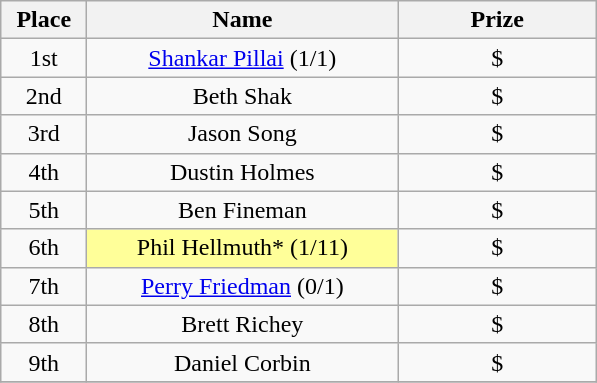<table class="wikitable" style="text-align:center">
<tr>
<th width="50">Place</th>
<th width="200">Name</th>
<th width="125">Prize</th>
</tr>
<tr>
<td>1st</td>
<td><a href='#'>Shankar Pillai</a> (1/1)</td>
<td>$</td>
</tr>
<tr>
<td>2nd</td>
<td>Beth Shak</td>
<td>$</td>
</tr>
<tr>
<td>3rd</td>
<td>Jason Song</td>
<td>$</td>
</tr>
<tr>
<td>4th</td>
<td>Dustin Holmes</td>
<td>$</td>
</tr>
<tr>
<td>5th</td>
<td>Ben Fineman</td>
<td>$</td>
</tr>
<tr>
<td>6th</td>
<td bgcolor="#FFFF99">Phil Hellmuth* (1/11)</td>
<td>$</td>
</tr>
<tr>
<td>7th</td>
<td><a href='#'>Perry Friedman</a> (0/1)</td>
<td>$</td>
</tr>
<tr>
<td>8th</td>
<td>Brett Richey</td>
<td>$</td>
</tr>
<tr>
<td>9th</td>
<td>Daniel Corbin</td>
<td>$</td>
</tr>
<tr>
</tr>
</table>
